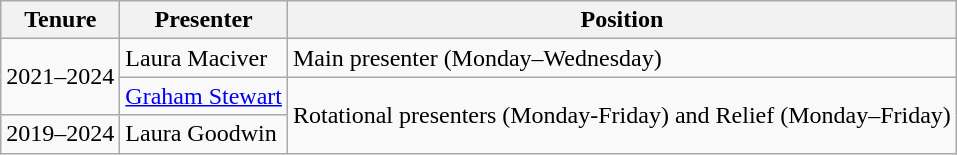<table class="wikitable">
<tr>
<th>Tenure</th>
<th>Presenter</th>
<th>Position</th>
</tr>
<tr>
<td rowspan="2">2021–2024</td>
<td>Laura Maciver</td>
<td>Main presenter (Monday–Wednesday)</td>
</tr>
<tr>
<td><a href='#'>Graham Stewart</a></td>
<td rowspan="2">Rotational presenters (Monday-Friday) and Relief (Monday–Friday)</td>
</tr>
<tr>
<td rowspan="2">2019–2024</td>
<td>Laura Goodwin</td>
</tr>
</table>
